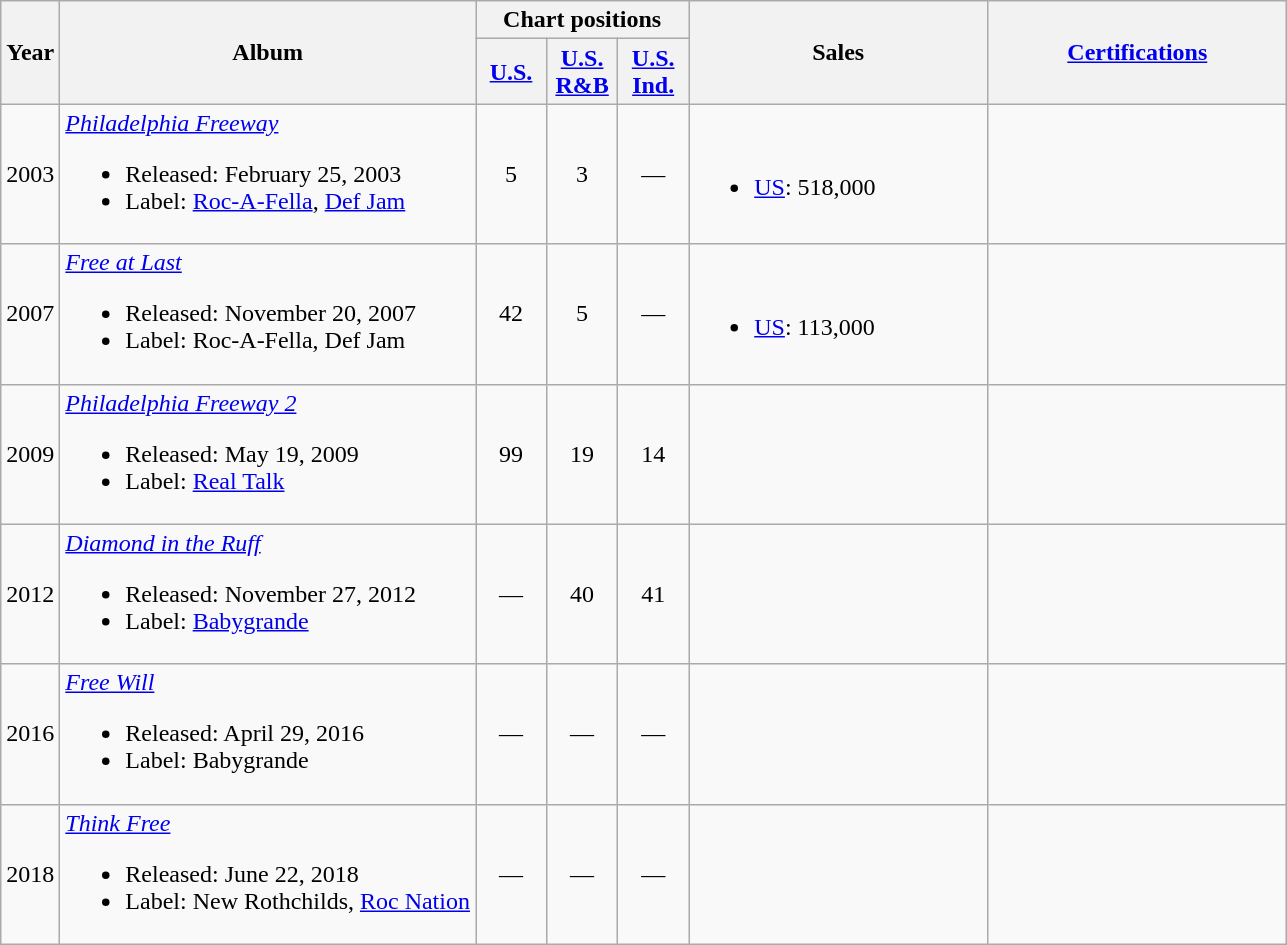<table class="wikitable">
<tr>
<th rowspan="2">Year</th>
<th rowspan="2">Album</th>
<th colspan="3">Chart positions</th>
<th scope="col" rowspan="2" style="width:12em;">Sales</th>
<th scope="col" rowspan="2" style="width:12em;"><a href='#'>Certifications</a></th>
</tr>
<tr>
<th style="text-align:center; width:40px;"><a href='#'>U.S.</a></th>
<th style="text-align:center; width:40px;"><a href='#'>U.S. R&B</a></th>
<th style="text-align:center; width:40px;"><a href='#'>U.S. Ind.</a></th>
</tr>
<tr>
<td>2003</td>
<td><em><a href='#'>Philadelphia Freeway</a></em><br><ul><li>Released: February 25, 2003</li><li>Label: <a href='#'>Roc-A-Fella</a>, <a href='#'>Def Jam</a></li></ul></td>
<td style="text-align:center;">5</td>
<td style="text-align:center;">3</td>
<td style="text-align:center;">—</td>
<td><br><ul><li><a href='#'>US</a>: 518,000</li></ul></td>
<td></td>
</tr>
<tr>
<td>2007</td>
<td><em><a href='#'>Free at Last</a></em><br><ul><li>Released: November 20, 2007</li><li>Label: Roc-A-Fella, Def Jam</li></ul></td>
<td style="text-align:center;">42</td>
<td style="text-align:center;">5</td>
<td style="text-align:center;">—</td>
<td><br><ul><li><a href='#'>US</a>: 113,000</li></ul></td>
<td></td>
</tr>
<tr>
<td>2009</td>
<td><em><a href='#'>Philadelphia Freeway 2</a></em><br><ul><li>Released: May 19, 2009</li><li>Label: <a href='#'>Real Talk</a></li></ul></td>
<td style="text-align:center;">99</td>
<td style="text-align:center;">19</td>
<td style="text-align:center;">14</td>
<td></td>
<td></td>
</tr>
<tr>
<td>2012</td>
<td><em><a href='#'>Diamond in the Ruff</a></em><br><ul><li>Released: November 27, 2012</li><li>Label: <a href='#'>Babygrande</a></li></ul></td>
<td style="text-align:center;">—</td>
<td style="text-align:center;">40</td>
<td style="text-align:center;">41</td>
<td></td>
<td></td>
</tr>
<tr>
<td>2016</td>
<td><em><a href='#'>Free Will</a></em><br><ul><li>Released: April 29, 2016</li><li>Label: Babygrande</li></ul></td>
<td style="text-align:center;">—</td>
<td style="text-align:center;">—</td>
<td style="text-align:center;">—</td>
<td></td>
<td></td>
</tr>
<tr>
<td>2018</td>
<td><em><a href='#'>Think Free</a></em><br><ul><li>Released: June 22, 2018</li><li>Label: New Rothchilds, <a href='#'>Roc Nation</a></li></ul></td>
<td style="text-align:center;">—</td>
<td style="text-align:center;">—</td>
<td style="text-align:center;">—</td>
<td></td>
<td></td>
</tr>
</table>
